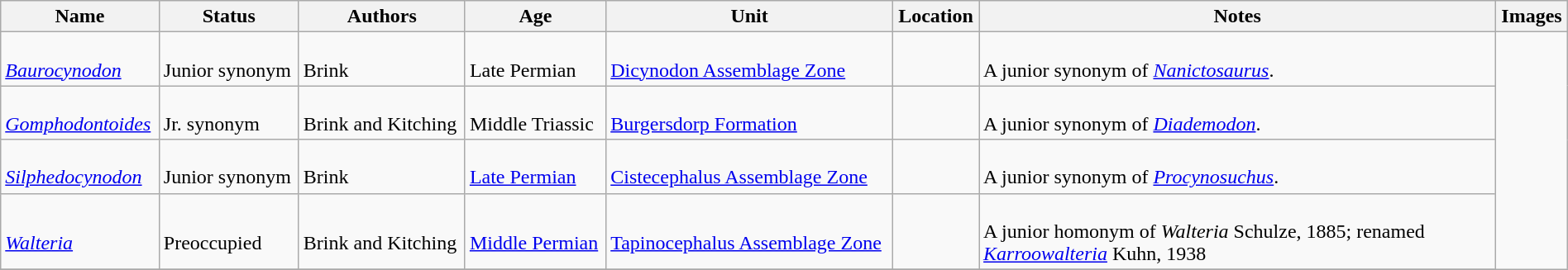<table class="wikitable sortable" align="center" width="100%">
<tr>
<th>Name</th>
<th>Status</th>
<th>Authors</th>
<th>Age</th>
<th>Unit</th>
<th>Location</th>
<th width="33%" class="unsortable">Notes</th>
<th class="unsortable">Images</th>
</tr>
<tr>
<td><br><em><a href='#'>Baurocynodon</a></em></td>
<td><br>Junior synonym</td>
<td><br>Brink</td>
<td><br>Late Permian</td>
<td><br><a href='#'>Dicynodon Assemblage Zone</a></td>
<td></td>
<td><br>A junior synonym of <em><a href='#'>Nanictosaurus</a></em>.</td>
<td rowspan="98"><br></td>
</tr>
<tr>
<td><br><em><a href='#'>Gomphodontoides</a></em></td>
<td><br>Jr. synonym</td>
<td><br>Brink and Kitching</td>
<td><br>Middle Triassic</td>
<td><br><a href='#'>Burgersdorp Formation</a></td>
<td></td>
<td><br>A junior synonym of <em><a href='#'>Diademodon</a></em>.</td>
</tr>
<tr>
<td><br><em><a href='#'>Silphedocynodon</a></em></td>
<td><br>Junior synonym</td>
<td><br>Brink</td>
<td><br><a href='#'>Late Permian</a></td>
<td><br><a href='#'>Cistecephalus Assemblage Zone</a></td>
<td></td>
<td><br>A junior synonym of <em><a href='#'>Procynosuchus</a></em>.</td>
</tr>
<tr>
<td><br><em><a href='#'>Walteria</a></em></td>
<td><br>Preoccupied</td>
<td><br>Brink and Kitching</td>
<td><br><a href='#'>Middle Permian</a></td>
<td><br><a href='#'>Tapinocephalus Assemblage Zone</a></td>
<td><br></td>
<td><br>A junior homonym of <em>Walteria</em> Schulze, 1885; renamed <em><a href='#'>Karroowalteria</a></em> Kuhn, 1938</td>
</tr>
<tr>
</tr>
</table>
